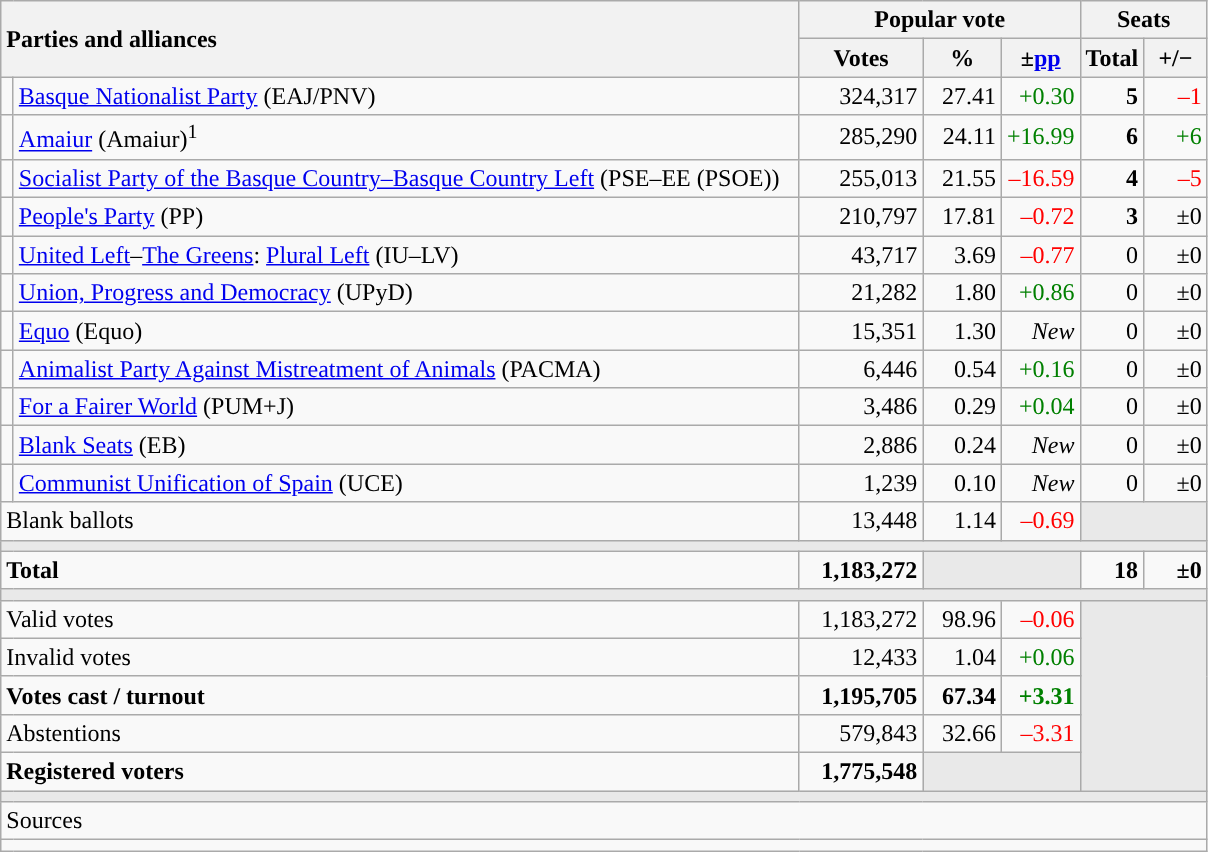<table class="wikitable" style="text-align:right;">
<tr>
<th style="text-align:left;" rowspan="2" colspan="2" width="525">Parties and alliances</th>
<th colspan="3">Popular vote</th>
<th colspan="2">Seats</th>
</tr>
<tr>
<th width="75">Votes</th>
<th width="45">%</th>
<th width="45">±<a href='#'>pp</a></th>
<th width="35">Total</th>
<th width="35">+/−</th>
</tr>
<tr>
<td width="1" style="color:inherit;background:"></td>
<td align="left"><a href='#'>Basque Nationalist Party</a> (EAJ/PNV)</td>
<td>324,317</td>
<td>27.41</td>
<td style="color:green;">+0.30</td>
<td><strong>5</strong></td>
<td style="color:red;">–1</td>
</tr>
<tr>
<td style="color:inherit;background:"></td>
<td align="left"><a href='#'>Amaiur</a> (Amaiur)<sup>1</sup></td>
<td>285,290</td>
<td>24.11</td>
<td style="color:green;">+16.99</td>
<td><strong>6</strong></td>
<td style="color:green;">+6</td>
</tr>
<tr>
<td style="color:inherit;background:"></td>
<td align="left"><a href='#'>Socialist Party of the Basque Country–Basque Country Left</a> (PSE–EE (PSOE))</td>
<td>255,013</td>
<td>21.55</td>
<td style="color:red;">–16.59</td>
<td><strong>4</strong></td>
<td style="color:red;">–5</td>
</tr>
<tr>
<td style="color:inherit;background:"></td>
<td align="left"><a href='#'>People's Party</a> (PP)</td>
<td>210,797</td>
<td>17.81</td>
<td style="color:red;">–0.72</td>
<td><strong>3</strong></td>
<td>±0</td>
</tr>
<tr>
<td style="color:inherit;background:"></td>
<td align="left"><a href='#'>United Left</a>–<a href='#'>The Greens</a>: <a href='#'>Plural Left</a> (IU–LV)</td>
<td>43,717</td>
<td>3.69</td>
<td style="color:red;">–0.77</td>
<td>0</td>
<td>±0</td>
</tr>
<tr>
<td style="color:inherit;background:"></td>
<td align="left"><a href='#'>Union, Progress and Democracy</a> (UPyD)</td>
<td>21,282</td>
<td>1.80</td>
<td style="color:green;">+0.86</td>
<td>0</td>
<td>±0</td>
</tr>
<tr>
<td style="color:inherit;background:"></td>
<td align="left"><a href='#'>Equo</a> (Equo)</td>
<td>15,351</td>
<td>1.30</td>
<td><em>New</em></td>
<td>0</td>
<td>±0</td>
</tr>
<tr>
<td style="color:inherit;background:"></td>
<td align="left"><a href='#'>Animalist Party Against Mistreatment of Animals</a> (PACMA)</td>
<td>6,446</td>
<td>0.54</td>
<td style="color:green;">+0.16</td>
<td>0</td>
<td>±0</td>
</tr>
<tr>
<td style="color:inherit;background:"></td>
<td align="left"><a href='#'>For a Fairer World</a> (PUM+J)</td>
<td>3,486</td>
<td>0.29</td>
<td style="color:green;">+0.04</td>
<td>0</td>
<td>±0</td>
</tr>
<tr>
<td style="color:inherit;background:"></td>
<td align="left"><a href='#'>Blank Seats</a> (EB)</td>
<td>2,886</td>
<td>0.24</td>
<td><em>New</em></td>
<td>0</td>
<td>±0</td>
</tr>
<tr>
<td style="color:inherit;background:"></td>
<td align="left"><a href='#'>Communist Unification of Spain</a> (UCE)</td>
<td>1,239</td>
<td>0.10</td>
<td><em>New</em></td>
<td>0</td>
<td>±0</td>
</tr>
<tr>
<td align="left" colspan="2">Blank ballots</td>
<td>13,448</td>
<td>1.14</td>
<td style="color:red;">–0.69</td>
<td bgcolor="#E9E9E9" colspan="2"></td>
</tr>
<tr>
<td colspan="7" bgcolor="#E9E9E9"></td>
</tr>
<tr style="font-weight:bold;">
<td align="left" colspan="2">Total</td>
<td>1,183,272</td>
<td bgcolor="#E9E9E9" colspan="2"></td>
<td>18</td>
<td>±0</td>
</tr>
<tr>
<td colspan="7" bgcolor="#E9E9E9"></td>
</tr>
<tr>
<td align="left" colspan="2">Valid votes</td>
<td>1,183,272</td>
<td>98.96</td>
<td style="color:red;">–0.06</td>
<td bgcolor="#E9E9E9" colspan="2" rowspan="5"></td>
</tr>
<tr>
<td align="left" colspan="2">Invalid votes</td>
<td>12,433</td>
<td>1.04</td>
<td style="color:green;">+0.06</td>
</tr>
<tr style="font-weight:bold;">
<td align="left" colspan="2">Votes cast / turnout</td>
<td>1,195,705</td>
<td>67.34</td>
<td style="color:green;">+3.31</td>
</tr>
<tr>
<td align="left" colspan="2">Abstentions</td>
<td>579,843</td>
<td>32.66</td>
<td style="color:red;">–3.31</td>
</tr>
<tr style="font-weight:bold;">
<td align="left" colspan="2">Registered voters</td>
<td>1,775,548</td>
<td bgcolor="#E9E9E9" colspan="2"></td>
</tr>
<tr>
<td colspan="7" bgcolor="#E9E9E9"></td>
</tr>
<tr>
<td align="left" colspan="7">Sources</td>
</tr>
<tr>
<td colspan="7" style="text-align:left; max-width:790px;"></td>
</tr>
</table>
